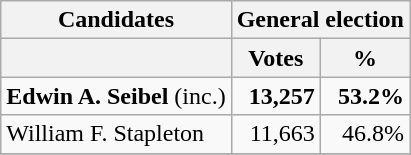<table class=wikitable>
<tr>
<th colspan=1><strong>Candidates</strong></th>
<th colspan=2><strong>General election</strong><br></th>
</tr>
<tr>
<th></th>
<th>Votes</th>
<th>%</th>
</tr>
<tr>
<td><strong>Edwin A. Seibel</strong> (inc.)</td>
<td align="right"><strong>13,257</strong></td>
<td align="right"><strong>53.2%</strong></td>
</tr>
<tr>
<td>William F. Stapleton</td>
<td align="right">11,663</td>
<td align="right">46.8%</td>
</tr>
<tr>
</tr>
</table>
